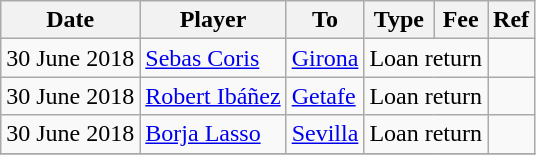<table class="wikitable">
<tr>
<th>Date</th>
<th>Player</th>
<th>To</th>
<th>Type</th>
<th>Fee</th>
<th>Ref</th>
</tr>
<tr>
<td>30 June 2018</td>
<td> <a href='#'>Sebas Coris</a></td>
<td> <a href='#'>Girona</a></td>
<td colspan=2>Loan return</td>
<td></td>
</tr>
<tr>
<td>30 June 2018</td>
<td> <a href='#'>Robert Ibáñez</a></td>
<td> <a href='#'>Getafe</a></td>
<td colspan=2>Loan return</td>
<td></td>
</tr>
<tr>
<td>30 June 2018</td>
<td> <a href='#'>Borja Lasso</a></td>
<td> <a href='#'>Sevilla</a></td>
<td colspan=2>Loan return</td>
<td></td>
</tr>
<tr>
</tr>
</table>
